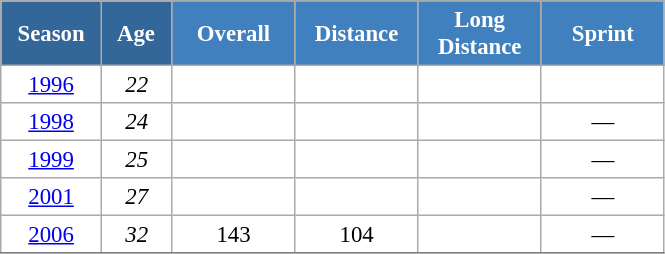<table class="wikitable" style="font-size:95%; text-align:center; border:grey solid 1px; border-collapse:collapse; background:#ffffff;">
<tr>
<th style="background-color:#369; color:white; width:60px;" rowspan="2"> Season </th>
<th style="background-color:#369; color:white; width:40px;" rowspan="2"> Age </th>
</tr>
<tr>
<th style="background-color:#4180be; color:white; width:75px;">Overall</th>
<th style="background-color:#4180be; color:white; width:75px;">Distance</th>
<th style="background-color:#4180be; color:white; width:75px;">Long Distance</th>
<th style="background-color:#4180be; color:white; width:75px;">Sprint</th>
</tr>
<tr>
<td><a href='#'>1996</a></td>
<td><em>22</em></td>
<td></td>
<td></td>
<td></td>
<td></td>
</tr>
<tr>
<td><a href='#'>1998</a></td>
<td><em>24</em></td>
<td></td>
<td></td>
<td></td>
<td>—</td>
</tr>
<tr>
<td><a href='#'>1999</a></td>
<td><em>25</em></td>
<td></td>
<td></td>
<td></td>
<td>—</td>
</tr>
<tr>
<td><a href='#'>2001</a></td>
<td><em>27</em></td>
<td></td>
<td></td>
<td></td>
<td>—</td>
</tr>
<tr>
<td><a href='#'>2006</a></td>
<td><em>32</em></td>
<td>143</td>
<td>104</td>
<td></td>
<td>—</td>
</tr>
<tr>
</tr>
</table>
